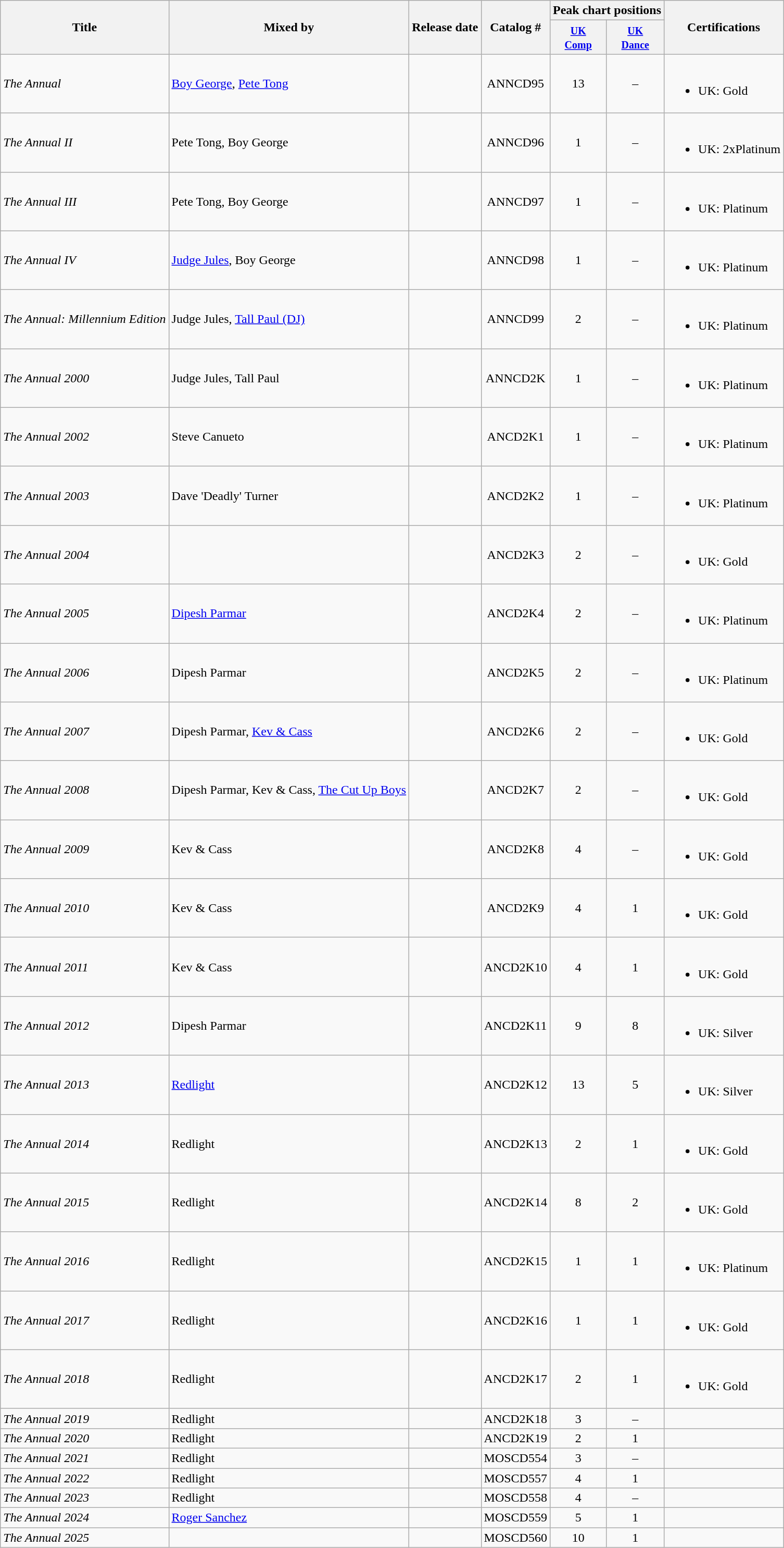<table class="wikitable">
<tr>
<th rowspan="2">Title</th>
<th rowspan="2">Mixed by</th>
<th rowspan="2">Release date</th>
<th rowspan="2">Catalog #</th>
<th colspan="2">Peak chart positions</th>
<th rowspan="2">Certifications</th>
</tr>
<tr>
<th><small><a href='#'>UK <br>Comp</a></small> <br></th>
<th><small><a href='#'>UK <br>Dance</a></small> <br></th>
</tr>
<tr>
<td><em>The Annual</em></td>
<td><a href='#'>Boy George</a>, <a href='#'>Pete Tong</a></td>
<td style="text-align:center;"></td>
<td style="text-align:center;">ANNCD95</td>
<td style="text-align:center;">13</td>
<td style="text-align:center;">–</td>
<td><br><ul><li>UK: Gold</li></ul></td>
</tr>
<tr>
<td><em>The Annual II</em></td>
<td>Pete Tong, Boy George</td>
<td style="text-align:center;"></td>
<td style="text-align:center;">ANNCD96</td>
<td style="text-align:center;">1</td>
<td style="text-align:center;">–</td>
<td><br><ul><li>UK: 2xPlatinum</li></ul></td>
</tr>
<tr>
<td><em>The Annual III</em></td>
<td>Pete Tong, Boy George</td>
<td style="text-align:center;"></td>
<td style="text-align:center;">ANNCD97</td>
<td style="text-align:center;">1</td>
<td style="text-align:center;">–</td>
<td><br><ul><li>UK: Platinum</li></ul></td>
</tr>
<tr>
<td><em>The Annual IV</em></td>
<td><a href='#'>Judge Jules</a>, Boy George</td>
<td style="text-align:center;"></td>
<td style="text-align:center;">ANNCD98</td>
<td style="text-align:center;">1</td>
<td style="text-align:center;">–</td>
<td><br><ul><li>UK: Platinum</li></ul></td>
</tr>
<tr>
<td><em>The Annual: Millennium Edition</em></td>
<td>Judge Jules, <a href='#'>Tall Paul (DJ)</a></td>
<td style="text-align:center;"></td>
<td style="text-align:center;">ANNCD99</td>
<td style="text-align:center;">2</td>
<td style="text-align:center;">–</td>
<td><br><ul><li>UK: Platinum</li></ul></td>
</tr>
<tr>
<td><em>The Annual 2000</em></td>
<td>Judge Jules, Tall Paul</td>
<td style="text-align:center;"></td>
<td style="text-align:center;">ANNCD2K</td>
<td style="text-align:center;">1</td>
<td style="text-align:center;">–</td>
<td><br><ul><li>UK: Platinum</li></ul></td>
</tr>
<tr>
<td><em>The Annual 2002</em></td>
<td>Steve Canueto</td>
<td style="text-align:center;"></td>
<td style="text-align:center;">ANCD2K1</td>
<td style="text-align:center;">1</td>
<td style="text-align:center;">–</td>
<td><br><ul><li>UK: Platinum</li></ul></td>
</tr>
<tr>
<td><em>The Annual 2003</em></td>
<td>Dave 'Deadly' Turner</td>
<td style="text-align:center;"></td>
<td style="text-align:center;">ANCD2K2</td>
<td style="text-align:center;">1</td>
<td style="text-align:center;">–</td>
<td><br><ul><li>UK: Platinum</li></ul></td>
</tr>
<tr>
<td><em>The Annual 2004</em></td>
<td></td>
<td style="text-align:center;"></td>
<td style="text-align:center;">ANCD2K3</td>
<td style="text-align:center;">2</td>
<td style="text-align:center;">–</td>
<td><br><ul><li>UK: Gold</li></ul></td>
</tr>
<tr>
<td><em>The Annual 2005</em></td>
<td><a href='#'>Dipesh Parmar</a></td>
<td style="text-align:center;"></td>
<td style="text-align:center;">ANCD2K4</td>
<td style="text-align:center;">2</td>
<td style="text-align:center;">–</td>
<td><br><ul><li>UK: Platinum</li></ul></td>
</tr>
<tr>
<td><em>The Annual 2006</em></td>
<td>Dipesh Parmar</td>
<td style="text-align:center;"></td>
<td style="text-align:center;">ANCD2K5</td>
<td style="text-align:center;">2</td>
<td style="text-align:center;">–</td>
<td><br><ul><li>UK: Platinum</li></ul></td>
</tr>
<tr>
<td><em>The Annual 2007</em></td>
<td>Dipesh Parmar, <a href='#'>Kev & Cass</a></td>
<td style="text-align:center;"></td>
<td style="text-align:center;">ANCD2K6</td>
<td style="text-align:center;">2</td>
<td style="text-align:center;">–</td>
<td><br><ul><li>UK: Gold</li></ul></td>
</tr>
<tr>
<td><em>The Annual 2008</em></td>
<td>Dipesh Parmar, Kev & Cass, <a href='#'>The Cut Up Boys</a></td>
<td style="text-align:center;"></td>
<td style="text-align:center;">ANCD2K7</td>
<td style="text-align:center;">2</td>
<td style="text-align:center;">–</td>
<td><br><ul><li>UK: Gold</li></ul></td>
</tr>
<tr>
<td><em>The Annual 2009</em></td>
<td>Kev & Cass</td>
<td style="text-align:center;"></td>
<td style="text-align:center;">ANCD2K8</td>
<td style="text-align:center;">4</td>
<td style="text-align:center;">–</td>
<td><br><ul><li>UK: Gold</li></ul></td>
</tr>
<tr>
<td><em>The Annual 2010</em></td>
<td>Kev & Cass</td>
<td style="text-align:center;"></td>
<td style="text-align:center;">ANCD2K9</td>
<td style="text-align:center;">4</td>
<td style="text-align:center;">1</td>
<td><br><ul><li>UK: Gold</li></ul></td>
</tr>
<tr>
<td><em>The Annual 2011</em></td>
<td>Kev & Cass</td>
<td style="text-align:center;"></td>
<td style="text-align:center;">ANCD2K10</td>
<td style="text-align:center;">4</td>
<td style="text-align:center;">1</td>
<td><br><ul><li>UK: Gold</li></ul></td>
</tr>
<tr>
<td><em>The Annual 2012</em></td>
<td>Dipesh Parmar</td>
<td style="text-align:center;"></td>
<td style="text-align:center;">ANCD2K11</td>
<td style="text-align:center;">9</td>
<td style="text-align:center;">8</td>
<td><br><ul><li>UK: Silver</li></ul></td>
</tr>
<tr>
<td><em>The Annual 2013</em></td>
<td><a href='#'>Redlight</a></td>
<td style="text-align:center;"></td>
<td style="text-align:center;">ANCD2K12</td>
<td style="text-align:center;">13</td>
<td style="text-align:center;">5</td>
<td><br><ul><li>UK: Silver</li></ul></td>
</tr>
<tr>
<td><em>The Annual 2014</em></td>
<td>Redlight</td>
<td style="text-align:center;"></td>
<td style="text-align:center;">ANCD2K13</td>
<td style="text-align:center;">2</td>
<td style="text-align:center;">1</td>
<td><br><ul><li>UK: Gold</li></ul></td>
</tr>
<tr>
<td><em>The Annual 2015</em></td>
<td>Redlight</td>
<td style="text-align:center;"></td>
<td>ANCD2K14</td>
<td style="text-align:center;">8</td>
<td style="text-align:center;">2</td>
<td><br><ul><li>UK: Gold</li></ul></td>
</tr>
<tr>
<td><em>The Annual 2016</em></td>
<td>Redlight</td>
<td style="text-align:center;"></td>
<td>ANCD2K15</td>
<td style="text-align:center;">1</td>
<td style="text-align:center;">1</td>
<td><br><ul><li>UK: Platinum</li></ul></td>
</tr>
<tr>
<td><em>The Annual 2017</em></td>
<td>Redlight</td>
<td style="text-align:center;"></td>
<td>ANCD2K16</td>
<td style="text-align:center;">1</td>
<td style="text-align:center;">1</td>
<td><br><ul><li>UK: Gold</li></ul></td>
</tr>
<tr>
<td><em>The Annual 2018</em></td>
<td>Redlight</td>
<td style="text-align:center;"></td>
<td>ANCD2K17</td>
<td style="text-align:center;">2</td>
<td style="text-align:center;">1</td>
<td><br><ul><li>UK: Gold</li></ul></td>
</tr>
<tr>
<td><em>The Annual 2019</em></td>
<td>Redlight</td>
<td style="text-align:center;"></td>
<td>ANCD2K18</td>
<td style="text-align:center;">3</td>
<td style="text-align:center;">–</td>
<td></td>
</tr>
<tr>
<td><em>The Annual 2020</em></td>
<td>Redlight</td>
<td style="text-align:center;"></td>
<td>ANCD2K19</td>
<td style=text-align:center;">2</td>
<td style=text-align:center;">1</td>
<td></td>
</tr>
<tr>
<td><em>The Annual 2021</em></td>
<td>Redlight</td>
<td style="text-align:center;"></td>
<td>MOSCD554</td>
<td style=text-align:center;">3</td>
<td style=text-align:center;">–</td>
<td></td>
</tr>
<tr>
<td><em>The Annual 2022</em></td>
<td>Redlight</td>
<td style="text-align:center;"></td>
<td>MOSCD557</td>
<td style=text-align:center;">4</td>
<td style=text-align:center;">1</td>
<td></td>
</tr>
<tr>
<td><em>The Annual 2023</em></td>
<td>Redlight</td>
<td style="text-align:center;"></td>
<td>MOSCD558</td>
<td style=text-align:center;">4</td>
<td style=text-align:center;">–</td>
<td></td>
</tr>
<tr>
<td><em>The Annual 2024</em></td>
<td><a href='#'>Roger Sanchez</a></td>
<td style="text-align:center;"></td>
<td>MOSCD559</td>
<td style=text-align:center;">5</td>
<td style=text-align:center;">1</td>
<td></td>
</tr>
<tr>
<td><em>The Annual 2025</em></td>
<td></td>
<td style="text-align:center;"></td>
<td>MOSCD560</td>
<td style=text-align:center;">10</td>
<td style=text-align:center;">1</td>
<td></td>
</tr>
</table>
